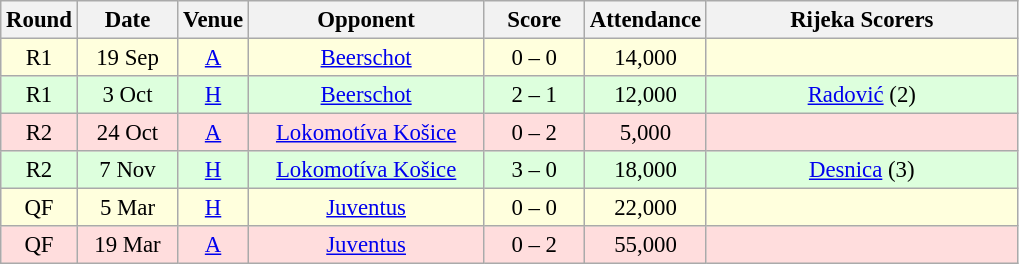<table class="wikitable sortable" style="text-align: center; font-size:95%;">
<tr>
<th width="30">Round</th>
<th width="60">Date</th>
<th width="20">Venue</th>
<th width="150">Opponent</th>
<th width="60">Score</th>
<th width="60">Attendance</th>
<th width="200">Rijeka Scorers</th>
</tr>
<tr bgcolor="#ffffdd">
<td>R1</td>
<td>19 Sep</td>
<td><a href='#'>A</a></td>
<td><a href='#'>Beerschot</a> </td>
<td>0 – 0</td>
<td>14,000</td>
<td></td>
</tr>
<tr bgcolor="#ddffdd">
<td>R1</td>
<td>3 Oct</td>
<td><a href='#'>H</a></td>
<td><a href='#'>Beerschot</a> </td>
<td>2 – 1</td>
<td>12,000</td>
<td><a href='#'>Radović</a> (2)</td>
</tr>
<tr bgcolor="#ffdddd">
<td>R2</td>
<td>24 Oct</td>
<td><a href='#'>A</a></td>
<td><a href='#'>Lokomotíva Košice</a> </td>
<td>0 – 2</td>
<td>5,000</td>
<td></td>
</tr>
<tr bgcolor="#ddffdd">
<td>R2</td>
<td>7 Nov</td>
<td><a href='#'>H</a></td>
<td><a href='#'>Lokomotíva Košice</a> </td>
<td>3 – 0</td>
<td>18,000</td>
<td><a href='#'>Desnica</a> (3)</td>
</tr>
<tr bgcolor="#ffffdd">
<td>QF</td>
<td>5 Mar</td>
<td><a href='#'>H</a></td>
<td><a href='#'>Juventus</a> </td>
<td>0 – 0</td>
<td>22,000</td>
<td></td>
</tr>
<tr bgcolor="#ffdddd">
<td>QF</td>
<td>19 Mar</td>
<td><a href='#'>A</a></td>
<td><a href='#'>Juventus</a> </td>
<td>0 – 2</td>
<td>55,000</td>
<td></td>
</tr>
</table>
